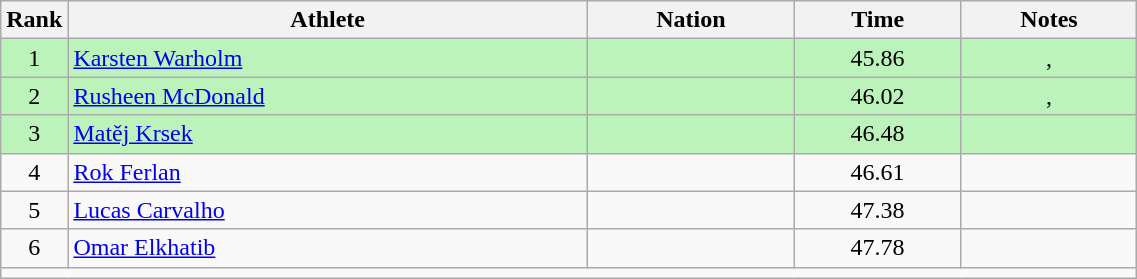<table class="wikitable sortable" style="text-align:center;width: 60%;">
<tr>
<th scope="col" style="width: 10px;">Rank</th>
<th scope="col">Athlete</th>
<th scope="col">Nation</th>
<th scope="col">Time</th>
<th scope="col">Notes</th>
</tr>
<tr bgcolor=bbf3bb>
<td>1</td>
<td align=left><a href='#'>Karsten Warholm</a></td>
<td align=left></td>
<td>45.86</td>
<td>, </td>
</tr>
<tr bgcolor=bbf3bb>
<td>2</td>
<td align=left><a href='#'>Rusheen McDonald</a></td>
<td align=left></td>
<td>46.02</td>
<td>, </td>
</tr>
<tr bgcolor=bbf3bb>
<td>3</td>
<td align=left><a href='#'>Matěj Krsek</a></td>
<td align=left></td>
<td>46.48</td>
<td></td>
</tr>
<tr>
<td>4</td>
<td align=left><a href='#'>Rok Ferlan</a></td>
<td align=left></td>
<td>46.61</td>
<td></td>
</tr>
<tr>
<td>5</td>
<td align=left><a href='#'>Lucas Carvalho</a></td>
<td align=left></td>
<td>47.38</td>
<td></td>
</tr>
<tr>
<td>6</td>
<td align=left><a href='#'>Omar Elkhatib</a></td>
<td align=left></td>
<td>47.78</td>
<td></td>
</tr>
<tr class="sortbottom">
<td colspan="5"></td>
</tr>
</table>
